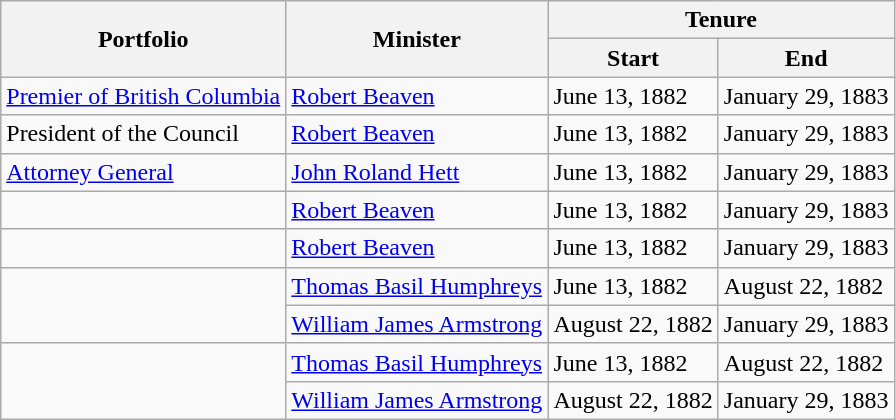<table class="wikitable sortable">
<tr>
<th colspan="1" rowspan="2">Portfolio</th>
<th rowspan="2">Minister</th>
<th colspan="2">Tenure</th>
</tr>
<tr>
<th>Start</th>
<th>End</th>
</tr>
<tr>
<td><a href='#'>Premier of British Columbia</a></td>
<td><a href='#'>Robert Beaven</a></td>
<td>June 13, 1882</td>
<td>January 29, 1883</td>
</tr>
<tr>
<td>President of the Council</td>
<td><a href='#'>Robert Beaven</a></td>
<td>June 13, 1882</td>
<td>January 29, 1883</td>
</tr>
<tr>
<td><a href='#'>Attorney General</a></td>
<td><a href='#'>John Roland Hett</a></td>
<td>June 13, 1882</td>
<td>January 29, 1883</td>
</tr>
<tr>
<td></td>
<td><a href='#'>Robert Beaven</a></td>
<td>June 13, 1882</td>
<td>January 29, 1883</td>
</tr>
<tr>
<td></td>
<td><a href='#'>Robert Beaven</a></td>
<td>June 13, 1882</td>
<td>January 29, 1883</td>
</tr>
<tr>
<td rowspan="2"></td>
<td><a href='#'>Thomas Basil Humphreys</a></td>
<td>June 13, 1882</td>
<td>August 22, 1882</td>
</tr>
<tr>
<td><a href='#'>William James Armstrong</a></td>
<td>August 22, 1882</td>
<td>January 29, 1883</td>
</tr>
<tr>
<td rowspan="2"></td>
<td><a href='#'>Thomas Basil Humphreys</a></td>
<td>June 13, 1882</td>
<td>August 22, 1882</td>
</tr>
<tr>
<td><a href='#'>William James Armstrong</a></td>
<td>August 22, 1882</td>
<td>January 29, 1883</td>
</tr>
</table>
